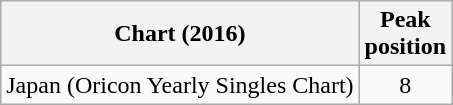<table class="wikitable sortable">
<tr>
<th>Chart (2016)</th>
<th>Peak<br>position</th>
</tr>
<tr>
<td>Japan (Oricon Yearly Singles Chart)</td>
<td align="center">8</td>
</tr>
</table>
